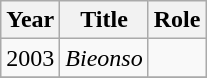<table class="wikitable sortable">
<tr>
<th>Year</th>
<th>Title</th>
<th>Role</th>
</tr>
<tr>
<td>2003</td>
<td><em>Bieonso</em></td>
<td></td>
</tr>
<tr>
</tr>
</table>
